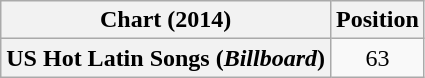<table class="wikitable plainrowheaders">
<tr>
<th>Chart (2014)</th>
<th>Position</th>
</tr>
<tr>
<th scope="row">US Hot Latin Songs (<em>Billboard</em>)</th>
<td style="text-align:center;">63</td>
</tr>
</table>
